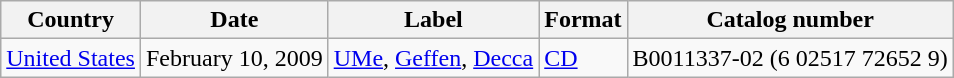<table class="wikitable" style="font-size: 100%">
<tr>
<th>Country</th>
<th>Date</th>
<th>Label</th>
<th>Format</th>
<th>Catalog number</th>
</tr>
<tr>
<td><a href='#'>United States</a></td>
<td>February 10, 2009</td>
<td><a href='#'>UMe</a>, <a href='#'>Geffen</a>, <a href='#'>Decca</a></td>
<td><a href='#'>CD</a></td>
<td>B0011337-02 (6 02517 72652 9)</td>
</tr>
</table>
